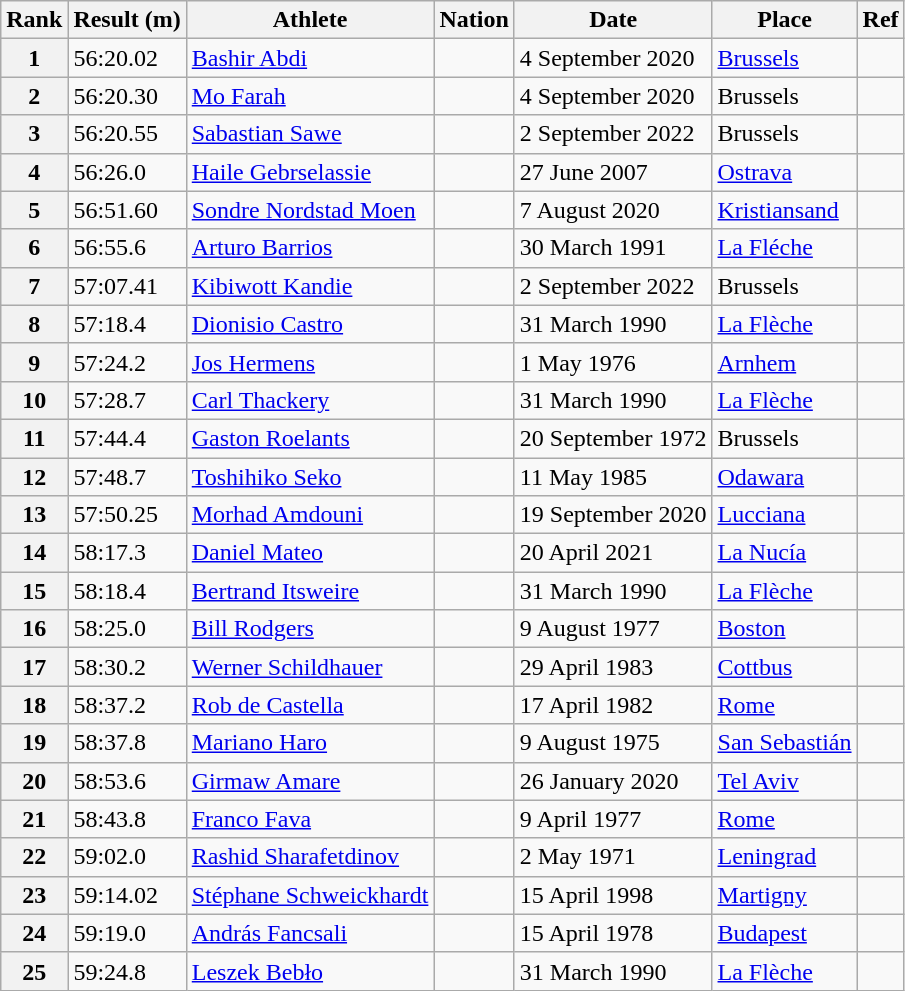<table class="wikitable">
<tr>
<th>Rank</th>
<th>Result (m)</th>
<th>Athlete</th>
<th>Nation</th>
<th>Date</th>
<th>Place</th>
<th>Ref</th>
</tr>
<tr>
<th>1</th>
<td>56:20.02</td>
<td><a href='#'>Bashir Abdi</a></td>
<td></td>
<td>4 September 2020</td>
<td><a href='#'>Brussels</a></td>
<td></td>
</tr>
<tr>
<th>2</th>
<td>56:20.30</td>
<td><a href='#'>Mo Farah</a></td>
<td></td>
<td>4 September 2020</td>
<td>Brussels</td>
<td></td>
</tr>
<tr>
<th>3</th>
<td>56:20.55</td>
<td><a href='#'>Sabastian Sawe</a></td>
<td></td>
<td>2 September 2022</td>
<td>Brussels</td>
<td></td>
</tr>
<tr>
<th>4</th>
<td>56:26.0</td>
<td><a href='#'>Haile Gebrselassie</a></td>
<td></td>
<td>27 June 2007</td>
<td><a href='#'>Ostrava</a></td>
<td></td>
</tr>
<tr>
<th>5</th>
<td>56:51.60</td>
<td><a href='#'>Sondre Nordstad Moen</a></td>
<td></td>
<td>7 August 2020</td>
<td><a href='#'>Kristiansand</a></td>
<td></td>
</tr>
<tr>
<th>6</th>
<td>56:55.6 </td>
<td><a href='#'>Arturo Barrios</a></td>
<td></td>
<td>30 March 1991</td>
<td><a href='#'>La Fléche</a></td>
<td></td>
</tr>
<tr>
<th>7</th>
<td>57:07.41</td>
<td><a href='#'>Kibiwott Kandie</a></td>
<td></td>
<td>2 September 2022</td>
<td>Brussels</td>
<td></td>
</tr>
<tr>
<th>8</th>
<td>57:18.4 </td>
<td><a href='#'>Dionisio Castro</a></td>
<td></td>
<td>31 March 1990</td>
<td><a href='#'>La Flèche</a></td>
<td></td>
</tr>
<tr>
<th>9</th>
<td>57:24.2</td>
<td><a href='#'>Jos Hermens</a></td>
<td></td>
<td>1 May 1976</td>
<td><a href='#'>Arnhem</a></td>
<td></td>
</tr>
<tr>
<th>10</th>
<td>57:28.7 </td>
<td><a href='#'>Carl Thackery</a></td>
<td></td>
<td>31 March 1990</td>
<td><a href='#'>La Flèche</a></td>
<td></td>
</tr>
<tr>
<th>11</th>
<td>57:44.4 </td>
<td><a href='#'>Gaston Roelants</a></td>
<td></td>
<td>20 September 1972</td>
<td>Brussels</td>
<td></td>
</tr>
<tr>
<th>12</th>
<td>57:48.7</td>
<td><a href='#'>Toshihiko Seko</a></td>
<td></td>
<td>11 May 1985</td>
<td><a href='#'>Odawara</a></td>
<td></td>
</tr>
<tr>
<th>13</th>
<td>57:50.25</td>
<td><a href='#'>Morhad Amdouni</a></td>
<td></td>
<td>19 September 2020</td>
<td><a href='#'>Lucciana</a></td>
<td></td>
</tr>
<tr>
<th>14</th>
<td>58:17.3</td>
<td><a href='#'>Daniel Mateo</a></td>
<td></td>
<td>20 April 2021</td>
<td><a href='#'>La Nucía</a></td>
<td></td>
</tr>
<tr>
<th>15</th>
<td>58:18.4</td>
<td><a href='#'>Bertrand Itsweire</a></td>
<td></td>
<td>31 March 1990</td>
<td><a href='#'>La Flèche</a></td>
<td></td>
</tr>
<tr>
<th>16</th>
<td>58:25.0</td>
<td><a href='#'>Bill Rodgers</a></td>
<td></td>
<td>9 August 1977</td>
<td><a href='#'>Boston</a></td>
<td></td>
</tr>
<tr>
<th>17</th>
<td>58:30.2</td>
<td><a href='#'>Werner Schildhauer</a></td>
<td></td>
<td>29 April 1983</td>
<td><a href='#'>Cottbus</a></td>
<td></td>
</tr>
<tr>
<th>18</th>
<td>58:37.2 </td>
<td><a href='#'>Rob de Castella</a></td>
<td></td>
<td>17 April 1982</td>
<td><a href='#'>Rome</a></td>
<td></td>
</tr>
<tr>
<th>19</th>
<td>58:37.8 </td>
<td><a href='#'>Mariano Haro</a></td>
<td></td>
<td>9 August 1975</td>
<td><a href='#'>San Sebastián</a></td>
<td></td>
</tr>
<tr>
<th>20</th>
<td>58:53.6</td>
<td><a href='#'>Girmaw Amare</a></td>
<td></td>
<td>26 January 2020</td>
<td><a href='#'>Tel Aviv</a></td>
<td></td>
</tr>
<tr>
<th>21</th>
<td>58:43.8 </td>
<td><a href='#'>Franco Fava</a></td>
<td></td>
<td>9 April 1977</td>
<td><a href='#'>Rome</a></td>
<td></td>
</tr>
<tr>
<th>22</th>
<td>59:02.0 </td>
<td><a href='#'>Rashid Sharafetdinov</a></td>
<td></td>
<td>2 May 1971</td>
<td><a href='#'>Leningrad</a></td>
<td></td>
</tr>
<tr>
<th>23</th>
<td>59:14.02</td>
<td><a href='#'>Stéphane Schweickhardt</a></td>
<td></td>
<td>15 April 1998</td>
<td><a href='#'>Martigny</a></td>
<td></td>
</tr>
<tr>
<th>24</th>
<td>59:19.0</td>
<td><a href='#'>András Fancsali</a></td>
<td></td>
<td>15 April 1978</td>
<td><a href='#'>Budapest</a></td>
<td></td>
</tr>
<tr>
<th>25</th>
<td>59:24.8</td>
<td><a href='#'>Leszek Bebło</a></td>
<td></td>
<td>31 March 1990</td>
<td><a href='#'>La Flèche</a></td>
<td></td>
</tr>
</table>
